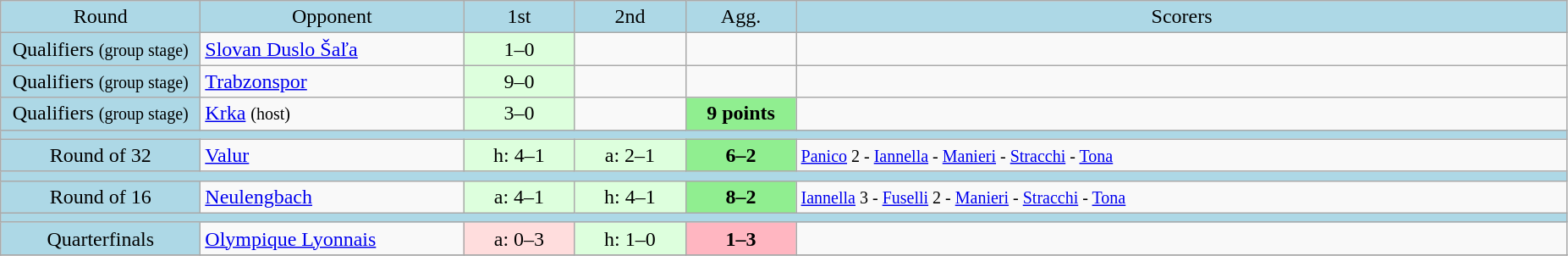<table class="wikitable" style="text-align:center">
<tr bgcolor=lightblue>
<td width=150px>Round</td>
<td width=200px>Opponent</td>
<td width=80px>1st</td>
<td width=80px>2nd</td>
<td width=80px>Agg.</td>
<td width=600px>Scorers</td>
</tr>
<tr>
<td bgcolor=lightblue>Qualifiers <small>(group stage)</small></td>
<td align=left> <a href='#'>Slovan Duslo Šaľa</a></td>
<td bgcolor="#ddffdd">1–0</td>
<td></td>
<td></td>
<td align=left></td>
</tr>
<tr>
<td bgcolor=lightblue>Qualifiers <small>(group stage)</small></td>
<td align=left> <a href='#'>Trabzonspor</a></td>
<td bgcolor="#ddffdd">9–0</td>
<td></td>
<td></td>
<td align=left></td>
</tr>
<tr>
<td bgcolor=lightblue>Qualifiers <small>(group stage)</small></td>
<td align=left> <a href='#'>Krka</a> <small>(host)</small></td>
<td bgcolor="#ddffdd">3–0</td>
<td></td>
<td bgcolor=lightgreen><strong>9 points</strong></td>
<td align=left></td>
</tr>
<tr bgcolor=lightblue>
<td colspan=6></td>
</tr>
<tr>
<td bgcolor=lightblue>Round of 32</td>
<td align=left> <a href='#'>Valur</a></td>
<td bgcolor="#ddffdd">h: 4–1</td>
<td bgcolor="#ddffdd">a: 2–1</td>
<td bgcolor=lightgreen><strong>6–2</strong></td>
<td align=left><small><a href='#'>Panico</a> 2 - <a href='#'>Iannella</a> - <a href='#'>Manieri</a> - <a href='#'>Stracchi</a> - <a href='#'>Tona</a></small></td>
</tr>
<tr bgcolor=lightblue>
<td colspan=6></td>
</tr>
<tr>
<td bgcolor=lightblue>Round of 16</td>
<td align=left> <a href='#'>Neulengbach</a></td>
<td bgcolor="#ddffdd">a: 4–1</td>
<td bgcolor="#ddffdd">h: 4–1</td>
<td bgcolor=lightgreen><strong>8–2</strong></td>
<td align=left><small><a href='#'>Iannella</a> 3 - <a href='#'>Fuselli</a> 2 - <a href='#'>Manieri</a> - <a href='#'>Stracchi</a> - <a href='#'>Tona</a></small></td>
</tr>
<tr bgcolor=lightblue>
<td colspan=6></td>
</tr>
<tr>
<td bgcolor=lightblue>Quarterfinals</td>
<td align=left> <a href='#'>Olympique Lyonnais</a></td>
<td bgcolor="#ffdddd">a: 0–3</td>
<td bgcolor="#ddffdd">h: 1–0</td>
<td bgcolor=lightpink><strong>1–3</strong></td>
<td align=left></td>
</tr>
<tr>
</tr>
</table>
